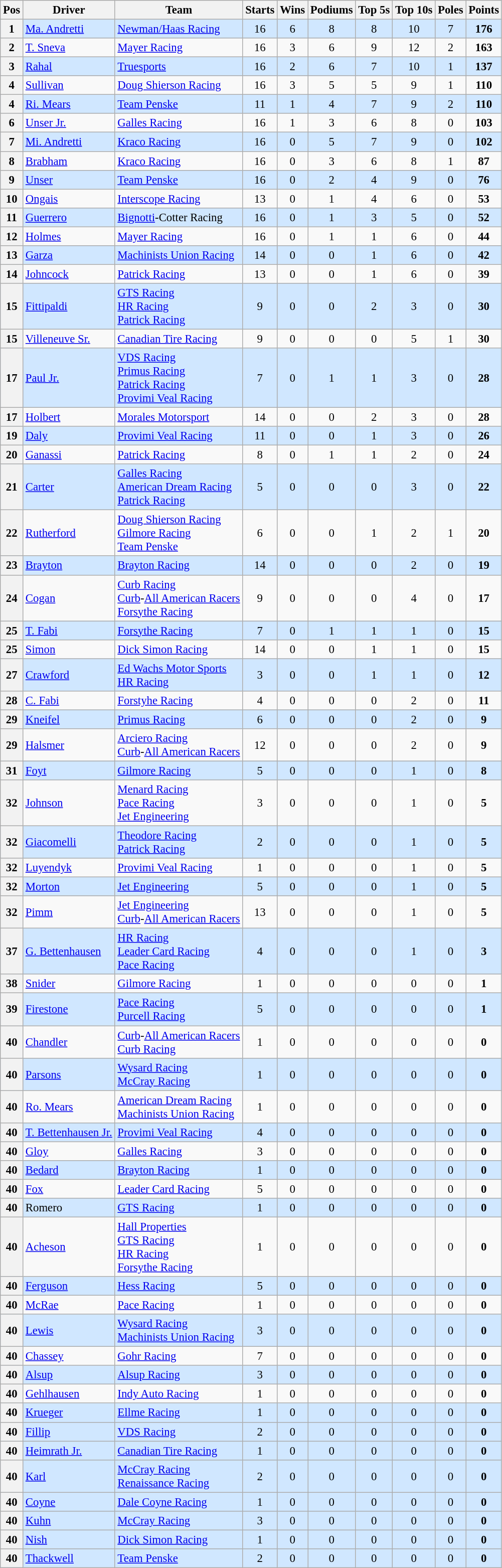<table class="wikitable" style="font-size: 95%;">
<tr>
<th>Pos</th>
<th>Driver</th>
<th>Team</th>
<th>Starts</th>
<th>Wins</th>
<th>Podiums</th>
<th>Top 5s</th>
<th>Top 10s</th>
<th>Poles</th>
<th>Points</th>
</tr>
<tr style="background:#D0E7FF;">
<th>1</th>
<td> <a href='#'>Ma. Andretti</a></td>
<td> <a href='#'>Newman/Haas Racing</a></td>
<td align="center">16</td>
<td align="center">6</td>
<td align="center">8</td>
<td align="center">8</td>
<td align="center">10</td>
<td align="center">7</td>
<td align="center"><strong>176</strong></td>
</tr>
<tr>
<th>2</th>
<td> <a href='#'>T. Sneva</a></td>
<td> <a href='#'>Mayer Racing</a></td>
<td align="center">16</td>
<td align="center">3</td>
<td align="center">6</td>
<td align="center">9</td>
<td align="center">12</td>
<td align="center">2</td>
<td align="center"><strong>163</strong></td>
</tr>
<tr style="background:#D0E7FF;">
<th>3</th>
<td> <a href='#'>Rahal</a></td>
<td> <a href='#'>Truesports</a></td>
<td align="center">16</td>
<td align="center">2</td>
<td align="center">6</td>
<td align="center">7</td>
<td align="center">10</td>
<td align="center">1</td>
<td align="center"><strong>137</strong></td>
</tr>
<tr>
<th>4</th>
<td> <a href='#'>Sullivan</a></td>
<td> <a href='#'>Doug Shierson Racing</a></td>
<td align="center">16</td>
<td align="center">3</td>
<td align="center">5</td>
<td align="center">5</td>
<td align="center">9</td>
<td align="center">1</td>
<td align="center"><strong>110</strong></td>
</tr>
<tr style="background:#D0E7FF;">
<th>4</th>
<td> <a href='#'>Ri. Mears</a></td>
<td> <a href='#'>Team Penske</a></td>
<td align="center">11</td>
<td align="center">1</td>
<td align="center">4</td>
<td align="center">7</td>
<td align="center">9</td>
<td align="center">2</td>
<td align="center"><strong>110</strong></td>
</tr>
<tr>
<th>6</th>
<td> <a href='#'>Unser Jr.</a></td>
<td> <a href='#'>Galles Racing</a></td>
<td align="center">16</td>
<td align="center">1</td>
<td align="center">3</td>
<td align="center">6</td>
<td align="center">8</td>
<td align="center">0</td>
<td align="center"><strong>103</strong></td>
</tr>
<tr style="background:#D0E7FF;">
<th>7</th>
<td> <a href='#'>Mi. Andretti</a></td>
<td> <a href='#'>Kraco Racing</a></td>
<td align="center">16</td>
<td align="center">0</td>
<td align="center">5</td>
<td align="center">7</td>
<td align="center">9</td>
<td align="center">0</td>
<td align="center"><strong>102</strong></td>
</tr>
<tr>
<th>8</th>
<td> <a href='#'>Brabham</a></td>
<td> <a href='#'>Kraco Racing</a></td>
<td align="center">16</td>
<td align="center">0</td>
<td align="center">3</td>
<td align="center">6</td>
<td align="center">8</td>
<td align="center">1</td>
<td align="center"><strong>87</strong></td>
</tr>
<tr style="background:#D0E7FF;">
<th>9</th>
<td> <a href='#'>Unser</a></td>
<td> <a href='#'>Team Penske</a></td>
<td align="center">16</td>
<td align="center">0</td>
<td align="center">2</td>
<td align="center">4</td>
<td align="center">9</td>
<td align="center">0</td>
<td align="center"><strong>76</strong></td>
</tr>
<tr>
<th>10</th>
<td> <a href='#'>Ongais</a></td>
<td> <a href='#'>Interscope Racing</a></td>
<td align="center">13</td>
<td align="center">0</td>
<td align="center">1</td>
<td align="center">4</td>
<td align="center">6</td>
<td align="center">0</td>
<td align="center"><strong>53</strong></td>
</tr>
<tr style="background:#D0E7FF;">
<th>11</th>
<td> <a href='#'>Guerrero</a> </td>
<td> <a href='#'>Bignotti</a>-Cotter Racing</td>
<td align="center">16</td>
<td align="center">0</td>
<td align="center">1</td>
<td align="center">3</td>
<td align="center">5</td>
<td align="center">0</td>
<td align="center"><strong>52</strong></td>
</tr>
<tr>
<th>12</th>
<td> <a href='#'>Holmes</a></td>
<td> <a href='#'>Mayer Racing</a></td>
<td align="center">16</td>
<td align="center">0</td>
<td align="center">1</td>
<td align="center">1</td>
<td align="center">6</td>
<td align="center">0</td>
<td align="center"><strong>44</strong></td>
</tr>
<tr style="background:#D0E7FF;">
<th>13</th>
<td> <a href='#'>Garza</a></td>
<td> <a href='#'>Machinists Union Racing</a></td>
<td align="center">14</td>
<td align="center">0</td>
<td align="center">0</td>
<td align="center">1</td>
<td align="center">6</td>
<td align="center">0</td>
<td align="center"><strong>42</strong></td>
</tr>
<tr>
<th>14</th>
<td> <a href='#'>Johncock</a></td>
<td> <a href='#'>Patrick Racing</a></td>
<td align="center">13</td>
<td align="center">0</td>
<td align="center">0</td>
<td align="center">1</td>
<td align="center">6</td>
<td align="center">0</td>
<td align="center"><strong>39</strong></td>
</tr>
<tr style="background:#D0E7FF;">
<th>15</th>
<td> <a href='#'>Fittipaldi</a> </td>
<td> <a href='#'>GTS Racing</a><br> <a href='#'>HR Racing</a><br> <a href='#'>Patrick Racing</a></td>
<td align="center">9</td>
<td align="center">0</td>
<td align="center">0</td>
<td align="center">2</td>
<td align="center">3</td>
<td align="center">0</td>
<td align="center"><strong>30</strong></td>
</tr>
<tr>
<th>15</th>
<td> <a href='#'>Villeneuve Sr.</a></td>
<td> <a href='#'>Canadian Tire Racing</a></td>
<td align="center">9</td>
<td align="center">0</td>
<td align="center">0</td>
<td align="center">0</td>
<td align="center">5</td>
<td align="center">1</td>
<td align="center"><strong>30</strong></td>
</tr>
<tr style="background:#D0E7FF;">
<th>17</th>
<td> <a href='#'>Paul Jr.</a></td>
<td> <a href='#'>VDS Racing</a><br> <a href='#'>Primus Racing</a><br> <a href='#'>Patrick Racing</a><br> <a href='#'>Provimi Veal Racing</a></td>
<td align="center">7</td>
<td align="center">0</td>
<td align="center">1</td>
<td align="center">1</td>
<td align="center">3</td>
<td align="center">0</td>
<td align="center"><strong>28</strong></td>
</tr>
<tr>
<th>17</th>
<td> <a href='#'>Holbert</a> </td>
<td> <a href='#'>Morales Motorsport</a></td>
<td align="center">14</td>
<td align="center">0</td>
<td align="center">0</td>
<td align="center">2</td>
<td align="center">3</td>
<td align="center">0</td>
<td align="center"><strong>28</strong></td>
</tr>
<tr style="background:#D0E7FF;">
<th>19</th>
<td> <a href='#'>Daly</a></td>
<td> <a href='#'>Provimi Veal Racing</a></td>
<td align="center">11</td>
<td align="center">0</td>
<td align="center">0</td>
<td align="center">1</td>
<td align="center">3</td>
<td align="center">0</td>
<td align="center"><strong>26</strong></td>
</tr>
<tr>
<th>20</th>
<td> <a href='#'>Ganassi</a></td>
<td> <a href='#'>Patrick Racing</a></td>
<td align="center">8</td>
<td align="center">0</td>
<td align="center">1</td>
<td align="center">1</td>
<td align="center">2</td>
<td align="center">0</td>
<td align="center"><strong>24</strong></td>
</tr>
<tr style="background:#D0E7FF;">
<th>21</th>
<td> <a href='#'>Carter</a></td>
<td> <a href='#'>Galles Racing</a><br> <a href='#'>American Dream Racing</a><br> <a href='#'>Patrick Racing</a></td>
<td align="center">5</td>
<td align="center">0</td>
<td align="center">0</td>
<td align="center">0</td>
<td align="center">3</td>
<td align="center">0</td>
<td align="center"><strong>22</strong></td>
</tr>
<tr>
<th>22</th>
<td> <a href='#'>Rutherford</a></td>
<td> <a href='#'>Doug Shierson Racing</a><br> <a href='#'>Gilmore Racing</a><br> <a href='#'>Team Penske</a></td>
<td align="center">6</td>
<td align="center">0</td>
<td align="center">0</td>
<td align="center">1</td>
<td align="center">2</td>
<td align="center">1</td>
<td align="center"><strong>20</strong></td>
</tr>
<tr style="background:#D0E7FF;">
<th>23</th>
<td> <a href='#'>Brayton</a></td>
<td> <a href='#'>Brayton Racing</a></td>
<td align="center">14</td>
<td align="center">0</td>
<td align="center">0</td>
<td align="center">0</td>
<td align="center">2</td>
<td align="center">0</td>
<td align="center"><strong>19</strong></td>
</tr>
<tr>
<th>24</th>
<td> <a href='#'>Cogan</a></td>
<td> <a href='#'>Curb Racing</a><br> <a href='#'>Curb</a>-<a href='#'>All American Racers</a><br> <a href='#'>Forsythe Racing</a></td>
<td align="center">9</td>
<td align="center">0</td>
<td align="center">0</td>
<td align="center">0</td>
<td align="center">4</td>
<td align="center">0</td>
<td align="center"><strong>17</strong></td>
</tr>
<tr style="background:#D0E7FF;">
<th>25</th>
<td> <a href='#'>T. Fabi</a></td>
<td> <a href='#'>Forsythe Racing</a></td>
<td align="center">7</td>
<td align="center">0</td>
<td align="center">1</td>
<td align="center">1</td>
<td align="center">1</td>
<td align="center">0</td>
<td align="center"><strong>15</strong></td>
</tr>
<tr>
<th>25</th>
<td> <a href='#'>Simon</a></td>
<td> <a href='#'>Dick Simon Racing</a></td>
<td align="center">14</td>
<td align="center">0</td>
<td align="center">0</td>
<td align="center">1</td>
<td align="center">1</td>
<td align="center">0</td>
<td align="center"><strong>15</strong></td>
</tr>
<tr style="background:#D0E7FF;">
<th>27</th>
<td> <a href='#'>Crawford</a> </td>
<td> <a href='#'>Ed Wachs Motor Sports</a><br> <a href='#'>HR Racing</a></td>
<td align="center">3</td>
<td align="center">0</td>
<td align="center">0</td>
<td align="center">1</td>
<td align="center">1</td>
<td align="center">0</td>
<td align="center"><strong>12</strong></td>
</tr>
<tr>
<th>28</th>
<td> <a href='#'>C. Fabi</a> </td>
<td> <a href='#'>Forstyhe Racing</a></td>
<td align="center">4</td>
<td align="center">0</td>
<td align="center">0</td>
<td align="center">0</td>
<td align="center">2</td>
<td align="center">0</td>
<td align="center"><strong>11</strong></td>
</tr>
<tr style="background:#D0E7FF;">
<th>29</th>
<td> <a href='#'>Kneifel</a></td>
<td> <a href='#'>Primus Racing</a></td>
<td align="center">6</td>
<td align="center">0</td>
<td align="center">0</td>
<td align="center">0</td>
<td align="center">2</td>
<td align="center">0</td>
<td align="center"><strong>9</strong></td>
</tr>
<tr>
<th>29</th>
<td> <a href='#'>Halsmer</a></td>
<td> <a href='#'>Arciero Racing</a><br> <a href='#'>Curb</a>-<a href='#'>All American Racers</a></td>
<td align="center">12</td>
<td align="center">0</td>
<td align="center">0</td>
<td align="center">0</td>
<td align="center">2</td>
<td align="center">0</td>
<td align="center"><strong>9</strong></td>
</tr>
<tr style="background:#D0E7FF;">
<th>31</th>
<td> <a href='#'>Foyt</a></td>
<td> <a href='#'>Gilmore Racing</a></td>
<td align="center">5</td>
<td align="center">0</td>
<td align="center">0</td>
<td align="center">0</td>
<td align="center">1</td>
<td align="center">0</td>
<td align="center"><strong>8</strong></td>
</tr>
<tr>
<th>32</th>
<td> <a href='#'>Johnson</a></td>
<td> <a href='#'>Menard Racing</a><br> <a href='#'>Pace Racing</a><br> <a href='#'>Jet Engineering</a></td>
<td align="center">3</td>
<td align="center">0</td>
<td align="center">0</td>
<td align="center">0</td>
<td align="center">1</td>
<td align="center">0</td>
<td align="center"><strong>5</strong></td>
</tr>
<tr style="background:#D0E7FF;">
<th>32</th>
<td> <a href='#'>Giacomelli</a> </td>
<td> <a href='#'>Theodore Racing</a><br> <a href='#'>Patrick Racing</a></td>
<td align="center">2</td>
<td align="center">0</td>
<td align="center">0</td>
<td align="center">0</td>
<td align="center">1</td>
<td align="center">0</td>
<td align="center"><strong>5</strong></td>
</tr>
<tr>
<th>32</th>
<td> <a href='#'>Luyendyk</a> </td>
<td> <a href='#'>Provimi Veal Racing</a></td>
<td align="center">1</td>
<td align="center">0</td>
<td align="center">0</td>
<td align="center">0</td>
<td align="center">1</td>
<td align="center">0</td>
<td align="center"><strong>5</strong></td>
</tr>
<tr style="background:#D0E7FF;">
<th>32</th>
<td> <a href='#'>Morton</a> </td>
<td> <a href='#'>Jet Engineering</a></td>
<td align="center">5</td>
<td align="center">0</td>
<td align="center">0</td>
<td align="center">0</td>
<td align="center">1</td>
<td align="center">0</td>
<td align="center"><strong>5</strong></td>
</tr>
<tr>
<th>32</th>
<td> <a href='#'>Pimm</a> </td>
<td> <a href='#'>Jet Engineering</a><br> <a href='#'>Curb</a>-<a href='#'>All American Racers</a></td>
<td align="center">13</td>
<td align="center">0</td>
<td align="center">0</td>
<td align="center">0</td>
<td align="center">1</td>
<td align="center">0</td>
<td align="center"><strong>5</strong></td>
</tr>
<tr style="background:#D0E7FF;">
<th>37</th>
<td> <a href='#'>G. Bettenhausen</a></td>
<td> <a href='#'>HR Racing</a><br> <a href='#'>Leader Card Racing</a><br> <a href='#'>Pace Racing</a></td>
<td align="center">4</td>
<td align="center">0</td>
<td align="center">0</td>
<td align="center">0</td>
<td align="center">1</td>
<td align="center">0</td>
<td align="center"><strong>3</strong></td>
</tr>
<tr>
<th>38</th>
<td> <a href='#'>Snider</a></td>
<td> <a href='#'>Gilmore Racing</a></td>
<td align="center">1</td>
<td align="center">0</td>
<td align="center">0</td>
<td align="center">0</td>
<td align="center">0</td>
<td align="center">0</td>
<td align="center"><strong>1</strong></td>
</tr>
<tr style="background:#D0E7FF;">
<th>39</th>
<td> <a href='#'>Firestone</a></td>
<td> <a href='#'>Pace Racing</a><br>  <a href='#'>Purcell Racing</a></td>
<td align="center">5</td>
<td align="center">0</td>
<td align="center">0</td>
<td align="center">0</td>
<td align="center">0</td>
<td align="center">0</td>
<td align="center"><strong>1</strong></td>
</tr>
<tr>
<th>40</th>
<td> <a href='#'>Chandler</a></td>
<td> <a href='#'>Curb</a>-<a href='#'>All American Racers</a><br>  <a href='#'>Curb Racing</a></td>
<td align="center">1</td>
<td align="center">0</td>
<td align="center">0</td>
<td align="center">0</td>
<td align="center">0</td>
<td align="center">0</td>
<td align="center"><strong>0</strong></td>
</tr>
<tr style="background:#D0E7FF;">
<th>40</th>
<td> <a href='#'>Parsons</a></td>
<td> <a href='#'>Wysard Racing</a><br> <a href='#'>McCray Racing</a></td>
<td align="center">1</td>
<td align="center">0</td>
<td align="center">0</td>
<td align="center">0</td>
<td align="center">0</td>
<td align="center">0</td>
<td align="center"><strong>0</strong></td>
</tr>
<tr>
<th>40</th>
<td> <a href='#'>Ro. Mears</a></td>
<td> <a href='#'>American Dream Racing</a><br>  <a href='#'>Machinists Union Racing</a></td>
<td align="center">1</td>
<td align="center">0</td>
<td align="center">0</td>
<td align="center">0</td>
<td align="center">0</td>
<td align="center">0</td>
<td align="center"><strong>0</strong></td>
</tr>
<tr style="background:#D0E7FF;">
<th>40</th>
<td> <a href='#'>T. Bettenhausen Jr.</a></td>
<td> <a href='#'>Provimi Veal Racing</a></td>
<td align="center">4</td>
<td align="center">0</td>
<td align="center">0</td>
<td align="center">0</td>
<td align="center">0</td>
<td align="center">0</td>
<td align="center"><strong>0</strong></td>
</tr>
<tr>
<th>40</th>
<td> <a href='#'>Gloy</a></td>
<td> <a href='#'>Galles Racing</a></td>
<td align="center">3</td>
<td align="center">0</td>
<td align="center">0</td>
<td align="center">0</td>
<td align="center">0</td>
<td align="center">0</td>
<td align="center"><strong>0</strong></td>
</tr>
<tr style="background:#D0E7FF;">
<th>40</th>
<td> <a href='#'>Bedard</a></td>
<td> <a href='#'>Brayton Racing</a></td>
<td align="center">1</td>
<td align="center">0</td>
<td align="center">0</td>
<td align="center">0</td>
<td align="center">0</td>
<td align="center">0</td>
<td align="center"><strong>0</strong></td>
</tr>
<tr>
<th>40</th>
<td> <a href='#'>Fox</a></td>
<td> <a href='#'>Leader Card Racing</a></td>
<td align="center">5</td>
<td align="center">0</td>
<td align="center">0</td>
<td align="center">0</td>
<td align="center">0</td>
<td align="center">0</td>
<td align="center"><strong>0</strong></td>
</tr>
<tr style="background:#D0E7FF;">
<th>40</th>
<td> Romero</td>
<td> <a href='#'>GTS Racing</a></td>
<td align="center">1</td>
<td align="center">0</td>
<td align="center">0</td>
<td align="center">0</td>
<td align="center">0</td>
<td align="center">0</td>
<td align="center"><strong>0</strong></td>
</tr>
<tr>
<th>40</th>
<td> <a href='#'>Acheson</a></td>
<td> <a href='#'>Hall Properties</a><br>  <a href='#'>GTS Racing</a><br>  <a href='#'>HR Racing</a><br>  <a href='#'>Forsythe Racing</a></td>
<td align="center">1</td>
<td align="center">0</td>
<td align="center">0</td>
<td align="center">0</td>
<td align="center">0</td>
<td align="center">0</td>
<td align="center"><strong>0</strong></td>
</tr>
<tr style="background:#D0E7FF;">
<th>40</th>
<td> <a href='#'>Ferguson</a></td>
<td> <a href='#'>Hess Racing</a></td>
<td align="center">5</td>
<td align="center">0</td>
<td align="center">0</td>
<td align="center">0</td>
<td align="center">0</td>
<td align="center">0</td>
<td align="center"><strong>0</strong></td>
</tr>
<tr>
<th>40</th>
<td> <a href='#'>McRae</a></td>
<td> <a href='#'>Pace Racing</a></td>
<td align="center">1</td>
<td align="center">0</td>
<td align="center">0</td>
<td align="center">0</td>
<td align="center">0</td>
<td align="center">0</td>
<td align="center"><strong>0</strong></td>
</tr>
<tr style="background:#D0E7FF;">
<th>40</th>
<td> <a href='#'>Lewis</a></td>
<td> <a href='#'>Wysard Racing</a><br> <a href='#'>Machinists Union Racing</a></td>
<td align="center">3</td>
<td align="center">0</td>
<td align="center">0</td>
<td align="center">0</td>
<td align="center">0</td>
<td align="center">0</td>
<td align="center"><strong>0</strong></td>
</tr>
<tr>
<th>40</th>
<td> <a href='#'>Chassey</a></td>
<td> <a href='#'>Gohr Racing</a></td>
<td align="center">7</td>
<td align="center">0</td>
<td align="center">0</td>
<td align="center">0</td>
<td align="center">0</td>
<td align="center">0</td>
<td align="center"><strong>0</strong></td>
</tr>
<tr style="background:#D0E7FF;">
<th>40</th>
<td> <a href='#'>Alsup</a></td>
<td> <a href='#'>Alsup Racing</a></td>
<td align="center">3</td>
<td align="center">0</td>
<td align="center">0</td>
<td align="center">0</td>
<td align="center">0</td>
<td align="center">0</td>
<td align="center"><strong>0</strong></td>
</tr>
<tr>
<th>40</th>
<td> <a href='#'>Gehlhausen</a></td>
<td> <a href='#'>Indy Auto Racing</a></td>
<td align="center">1</td>
<td align="center">0</td>
<td align="center">0</td>
<td align="center">0</td>
<td align="center">0</td>
<td align="center">0</td>
<td align="center"><strong>0</strong></td>
</tr>
<tr style="background:#D0E7FF;">
<th>40</th>
<td> <a href='#'>Krueger</a></td>
<td> <a href='#'>Ellme Racing</a></td>
<td align="center">1</td>
<td align="center">0</td>
<td align="center">0</td>
<td align="center">0</td>
<td align="center">0</td>
<td align="center">0</td>
<td align="center"><strong>0</strong></td>
</tr>
<tr style="background:#D0E7FF;">
<th>40</th>
<td> <a href='#'>Fillip</a></td>
<td> <a href='#'>VDS Racing</a></td>
<td align="center">2</td>
<td align="center">0</td>
<td align="center">0</td>
<td align="center">0</td>
<td align="center">0</td>
<td align="center">0</td>
<td align="center"><strong>0</strong></td>
</tr>
<tr style="background:#D0E7FF;">
<th>40</th>
<td> <a href='#'>Heimrath Jr.</a></td>
<td> <a href='#'>Canadian Tire Racing</a></td>
<td align="center">1</td>
<td align="center">0</td>
<td align="center">0</td>
<td align="center">0</td>
<td align="center">0</td>
<td align="center">0</td>
<td align="center"><strong>0</strong></td>
</tr>
<tr style="background:#D0E7FF;">
<th>40</th>
<td> <a href='#'>Karl</a></td>
<td> <a href='#'>McCray Racing</a><br> <a href='#'>Renaissance Racing</a></td>
<td align="center">2</td>
<td align="center">0</td>
<td align="center">0</td>
<td align="center">0</td>
<td align="center">0</td>
<td align="center">0</td>
<td align="center"><strong>0</strong></td>
</tr>
<tr style="background:#D0E7FF;">
<th>40</th>
<td> <a href='#'>Coyne</a></td>
<td> <a href='#'>Dale Coyne Racing</a></td>
<td align="center">1</td>
<td align="center">0</td>
<td align="center">0</td>
<td align="center">0</td>
<td align="center">0</td>
<td align="center">0</td>
<td align="center"><strong>0</strong></td>
</tr>
<tr style="background:#D0E7FF;">
<th>40</th>
<td> <a href='#'>Kuhn</a></td>
<td> <a href='#'>McCray Racing</a></td>
<td align="center">3</td>
<td align="center">0</td>
<td align="center">0</td>
<td align="center">0</td>
<td align="center">0</td>
<td align="center">0</td>
<td align="center"><strong>0</strong></td>
</tr>
<tr style="background:#D0E7FF;">
<th>40</th>
<td> <a href='#'>Nish</a></td>
<td> <a href='#'>Dick Simon Racing</a></td>
<td align="center">1</td>
<td align="center">0</td>
<td align="center">0</td>
<td align="center">0</td>
<td align="center">0</td>
<td align="center">0</td>
<td align="center"><strong>0</strong></td>
</tr>
<tr style="background:#D0E7FF;">
<th>40</th>
<td> <a href='#'>Thackwell</a> </td>
<td> <a href='#'>Team Penske</a></td>
<td align="center">2</td>
<td align="center">0</td>
<td align="center">0</td>
<td align="center">0</td>
<td align="center">0</td>
<td align="center">0</td>
<td align="center"><strong>0</strong></td>
</tr>
</table>
